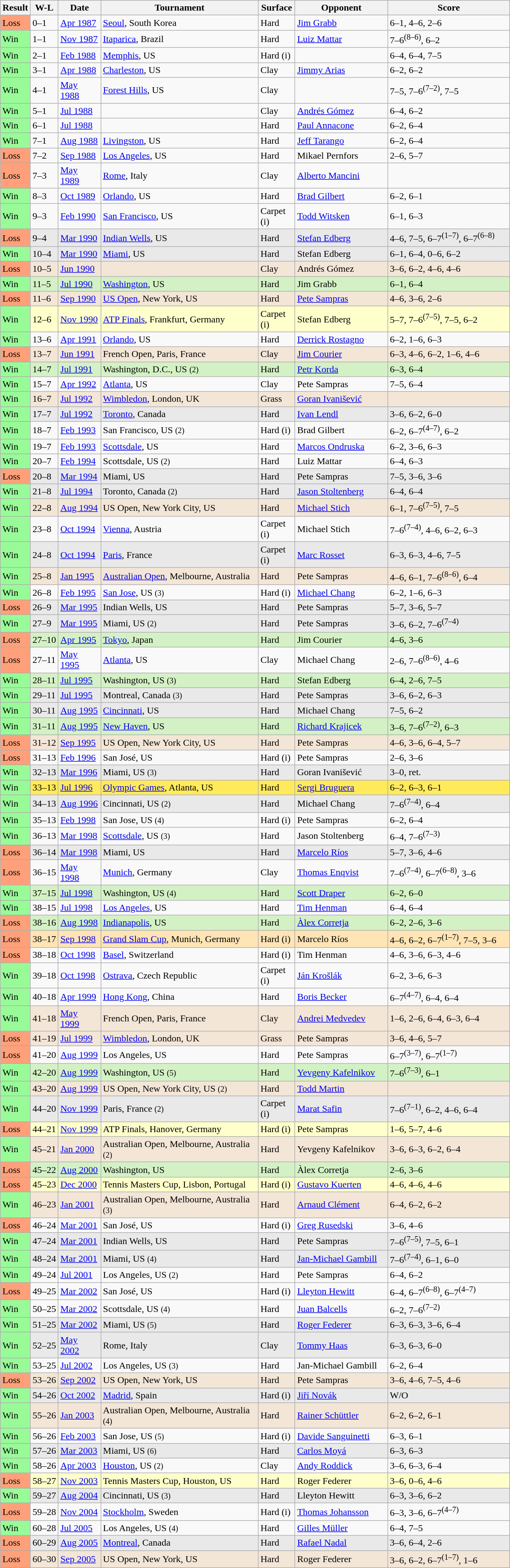<table class="sortable wikitable">
<tr>
<th>Result</th>
<th>W-L</th>
<th style="width:65px">Date</th>
<th style="width:260px">Tournament</th>
<th style="width:55px">Surface</th>
<th style="width:150px">Opponent</th>
<th style="width:200px" class="unsortable">Score</th>
</tr>
<tr>
<td style="background:#ffa07a;">Loss</td>
<td>0–1</td>
<td><a href='#'>Apr 1987</a></td>
<td><a href='#'>Seoul</a>, South Korea</td>
<td>Hard</td>
<td> <a href='#'>Jim Grabb</a></td>
<td>6–1, 4–6, 2–6</td>
</tr>
<tr>
<td style="background:#98fb98;">Win</td>
<td>1–1</td>
<td><a href='#'>Nov 1987</a></td>
<td><a href='#'>Itaparica</a>, Brazil</td>
<td>Hard</td>
<td> <a href='#'>Luiz Mattar</a></td>
<td>7–6<sup>(8–6)</sup>, 6–2</td>
</tr>
<tr>
<td style="background:#98fb98;">Win</td>
<td>2–1</td>
<td><a href='#'>Feb 1988</a></td>
<td><a href='#'>Memphis</a>, US</td>
<td>Hard (i)</td>
<td></td>
<td>6–4, 6–4, 7–5</td>
</tr>
<tr>
<td style="background:#98fb98;">Win</td>
<td>3–1</td>
<td><a href='#'>Apr 1988</a></td>
<td><a href='#'>Charleston</a>, US</td>
<td>Clay</td>
<td> <a href='#'>Jimmy Arias</a></td>
<td>6–2, 6–2</td>
</tr>
<tr>
<td style="background:#98fb98;">Win</td>
<td>4–1</td>
<td><a href='#'>May 1988</a></td>
<td><a href='#'>Forest Hills</a>, US</td>
<td>Clay</td>
<td></td>
<td>7–5, 7–6<sup>(7–2)</sup>, 7–5</td>
</tr>
<tr>
<td style="background:#98fb98;">Win</td>
<td>5–1</td>
<td><a href='#'>Jul 1988</a></td>
<td></td>
<td>Clay</td>
<td> <a href='#'>Andrés Gómez</a></td>
<td>6–4, 6–2</td>
</tr>
<tr>
<td style="background:#98fb98;">Win</td>
<td>6–1</td>
<td><a href='#'>Jul 1988</a></td>
<td></td>
<td>Hard</td>
<td> <a href='#'>Paul Annacone</a></td>
<td>6–2, 6–4</td>
</tr>
<tr>
<td style="background:#98fb98;">Win</td>
<td>7–1</td>
<td><a href='#'>Aug 1988</a></td>
<td><a href='#'>Livingston</a>, US</td>
<td>Hard</td>
<td> <a href='#'>Jeff Tarango</a></td>
<td>6–2, 6–4</td>
</tr>
<tr>
<td style="background:#ffa07a;">Loss</td>
<td>7–2</td>
<td><a href='#'>Sep 1988</a></td>
<td><a href='#'>Los Angeles</a>, US</td>
<td>Hard</td>
<td> Mikael Pernfors</td>
<td>2–6, 5–7</td>
</tr>
<tr>
<td style="background:#ffa07a;">Loss</td>
<td>7–3</td>
<td><a href='#'>May 1989</a></td>
<td><a href='#'>Rome</a>, Italy</td>
<td>Clay</td>
<td> <a href='#'>Alberto Mancini</a></td>
<td></td>
</tr>
<tr>
<td style="background:#98fb98;">Win</td>
<td>8–3</td>
<td><a href='#'>Oct 1989</a></td>
<td><a href='#'>Orlando</a>, US</td>
<td>Hard</td>
<td> <a href='#'>Brad Gilbert</a></td>
<td>6–2, 6–1</td>
</tr>
<tr>
<td style="background:#98fb98;">Win</td>
<td>9–3</td>
<td><a href='#'>Feb 1990</a></td>
<td><a href='#'>San Francisco</a>, US</td>
<td>Carpet (i)</td>
<td> <a href='#'>Todd Witsken</a></td>
<td>6–1, 6–3</td>
</tr>
<tr style="background:#e9e9e9;">
<td style="background:#ffa07a;">Loss</td>
<td>9–4</td>
<td><a href='#'>Mar 1990</a></td>
<td><a href='#'>Indian Wells</a>, US</td>
<td>Hard</td>
<td> <a href='#'>Stefan Edberg</a></td>
<td>4–6, 7–5, 6–7<sup>(1–7)</sup>, 6–7<sup>(6–8)</sup></td>
</tr>
<tr style="background:#e9e9e9;">
<td style="background:#98fb98;">Win</td>
<td>10–4</td>
<td><a href='#'>Mar 1990</a></td>
<td><a href='#'>Miami</a>, US</td>
<td>Hard</td>
<td> Stefan Edberg</td>
<td>6–1, 6–4, 0–6, 6–2</td>
</tr>
<tr style="background:#f3e6d7;">
<td style="background:#ffa07a;">Loss</td>
<td>10–5</td>
<td><a href='#'>Jun 1990</a></td>
<td></td>
<td>Clay</td>
<td> Andrés Gómez</td>
<td>3–6, 6–2, 4–6, 4–6</td>
</tr>
<tr bgcolor=D4F1C5>
<td style="background:#98fb98;">Win</td>
<td>11–5</td>
<td><a href='#'>Jul 1990</a></td>
<td><a href='#'>Washington</a>, US</td>
<td>Hard</td>
<td> Jim Grabb</td>
<td>6–1, 6–4</td>
</tr>
<tr style="background:#f3e6d7;">
<td style="background:#ffa07a;">Loss</td>
<td>11–6</td>
<td><a href='#'>Sep 1990</a></td>
<td><a href='#'>US Open</a>, New York, US</td>
<td>Hard</td>
<td> <a href='#'>Pete Sampras</a></td>
<td>4–6, 3–6, 2–6</td>
</tr>
<tr bgcolor=FFFFCC>
<td style="background:#98fb98;">Win</td>
<td>12–6</td>
<td><a href='#'>Nov 1990</a></td>
<td><a href='#'>ATP Finals</a>, Frankfurt, Germany</td>
<td>Carpet (i)</td>
<td> Stefan Edberg</td>
<td>5–7, 7–6<sup>(7–5)</sup>, 7–5, 6–2</td>
</tr>
<tr>
<td style="background:#98fb98;">Win</td>
<td>13–6</td>
<td><a href='#'>Apr 1991</a></td>
<td><a href='#'>Orlando</a>, US</td>
<td>Hard</td>
<td> <a href='#'>Derrick Rostagno</a></td>
<td>6–2, 1–6, 6–3</td>
</tr>
<tr style="background:#f3e6d7;">
<td style="background:#ffa07a;">Loss</td>
<td>13–7</td>
<td><a href='#'>Jun 1991</a></td>
<td>French Open, Paris, France</td>
<td>Clay</td>
<td> <a href='#'>Jim Courier</a></td>
<td>6–3, 4–6, 6–2, 1–6, 4–6</td>
</tr>
<tr bgcolor=D4F1C5>
<td style="background:#98fb98;">Win</td>
<td>14–7</td>
<td><a href='#'>Jul 1991</a></td>
<td>Washington, D.C., US <small>(2)</small></td>
<td>Hard</td>
<td> <a href='#'>Petr Korda</a></td>
<td>6–3, 6–4</td>
</tr>
<tr>
<td style="background:#98fb98;">Win</td>
<td>15–7</td>
<td><a href='#'>Apr 1992</a></td>
<td><a href='#'>Atlanta</a>, US</td>
<td>Clay</td>
<td> Pete Sampras</td>
<td>7–5, 6–4</td>
</tr>
<tr style="background:#f3e6d7;">
<td style="background:#98fb98;">Win</td>
<td>16–7</td>
<td><a href='#'>Jul 1992</a></td>
<td><a href='#'>Wimbledon</a>, London, UK</td>
<td>Grass</td>
<td> <a href='#'>Goran Ivanišević</a></td>
<td></td>
</tr>
<tr style="background:#e9e9e9;">
<td style="background:#98fb98;">Win</td>
<td>17–7</td>
<td><a href='#'>Jul 1992</a></td>
<td><a href='#'>Toronto</a>, Canada</td>
<td>Hard</td>
<td> <a href='#'>Ivan Lendl</a></td>
<td>3–6, 6–2, 6–0</td>
</tr>
<tr>
<td style="background:#98fb98;">Win</td>
<td>18–7</td>
<td><a href='#'>Feb 1993</a></td>
<td>San Francisco, US <small>(2)</small></td>
<td>Hard (i)</td>
<td> Brad Gilbert</td>
<td>6–2, 6–7<sup>(4–7)</sup>, 6–2</td>
</tr>
<tr>
<td style="background:#98fb98;">Win</td>
<td>19–7</td>
<td><a href='#'>Feb 1993</a></td>
<td><a href='#'>Scottsdale</a>, US</td>
<td>Hard</td>
<td> <a href='#'>Marcos Ondruska</a></td>
<td>6–2, 3–6, 6–3</td>
</tr>
<tr>
<td style="background:#98fb98;">Win</td>
<td>20–7</td>
<td><a href='#'>Feb 1994</a></td>
<td>Scottsdale, US <small>(2)</small></td>
<td>Hard</td>
<td> Luiz Mattar</td>
<td>6–4, 6–3</td>
</tr>
<tr style="background:#e9e9e9;">
<td style="background:#ffa07a;">Loss</td>
<td>20–8</td>
<td><a href='#'>Mar 1994</a></td>
<td>Miami, US</td>
<td>Hard</td>
<td> Pete Sampras</td>
<td>7–5, 3–6, 3–6</td>
</tr>
<tr style="background:#e9e9e9;">
<td style="background:#98fb98;">Win</td>
<td>21–8</td>
<td><a href='#'>Jul 1994</a></td>
<td>Toronto, Canada <small>(2)</small></td>
<td>Hard</td>
<td> <a href='#'>Jason Stoltenberg</a></td>
<td>6–4, 6–4</td>
</tr>
<tr style="background:#f3e6d7;">
<td style="background:#98fb98;">Win</td>
<td>22–8</td>
<td><a href='#'>Aug 1994</a></td>
<td>US Open, New York City, US</td>
<td>Hard</td>
<td> <a href='#'>Michael Stich</a></td>
<td>6–1, 7–6<sup>(7–5)</sup>, 7–5</td>
</tr>
<tr>
<td style="background:#98fb98;">Win</td>
<td>23–8</td>
<td><a href='#'>Oct 1994</a></td>
<td><a href='#'>Vienna</a>, Austria</td>
<td>Carpet (i)</td>
<td> Michael Stich</td>
<td>7–6<sup>(7–4)</sup>, 4–6, 6–2, 6–3</td>
</tr>
<tr style="background:#e9e9e9;">
<td style="background:#98fb98;">Win</td>
<td>24–8</td>
<td><a href='#'>Oct 1994</a></td>
<td><a href='#'>Paris</a>, France</td>
<td>Carpet (i)</td>
<td> <a href='#'>Marc Rosset</a></td>
<td>6–3, 6–3, 4–6, 7–5</td>
</tr>
<tr style="background:#f3e6d7;">
<td style="background:#98fb98;">Win</td>
<td>25–8</td>
<td><a href='#'>Jan 1995</a></td>
<td><a href='#'>Australian Open</a>, Melbourne, Australia</td>
<td>Hard</td>
<td> Pete Sampras</td>
<td>4–6, 6–1, 7–6<sup>(8–6)</sup>, 6–4</td>
</tr>
<tr>
<td style="background:#98fb98;">Win</td>
<td>26–8</td>
<td><a href='#'>Feb 1995</a></td>
<td><a href='#'>San Jose</a>, US <small>(3)</small></td>
<td>Hard (i)</td>
<td> <a href='#'>Michael Chang</a></td>
<td>6–2, 1–6, 6–3</td>
</tr>
<tr style="background:#e9e9e9;">
<td style="background:#ffa07a;">Loss</td>
<td>26–9</td>
<td><a href='#'>Mar 1995</a></td>
<td>Indian Wells, US</td>
<td>Hard</td>
<td> Pete Sampras</td>
<td>5–7, 3–6, 5–7</td>
</tr>
<tr style="background:#e9e9e9;">
<td style="background:#98fb98;">Win</td>
<td>27–9</td>
<td><a href='#'>Mar 1995</a></td>
<td>Miami, US <small>(2)</small></td>
<td>Hard</td>
<td> Pete Sampras</td>
<td>3–6, 6–2, 7–6<sup>(7–4)</sup></td>
</tr>
<tr bgcolor=D4F1C5>
<td style="background:#ffa07a;">Loss</td>
<td>27–10</td>
<td><a href='#'>Apr 1995</a></td>
<td><a href='#'>Tokyo</a>, Japan</td>
<td>Hard</td>
<td> Jim Courier</td>
<td>4–6, 3–6</td>
</tr>
<tr>
<td style="background:#ffa07a;">Loss</td>
<td>27–11</td>
<td><a href='#'>May 1995</a></td>
<td><a href='#'>Atlanta</a>, US</td>
<td>Clay</td>
<td> Michael Chang</td>
<td>2–6, 7–6<sup>(8–6)</sup>, 4–6</td>
</tr>
<tr bgcolor=D4F1C5>
<td style="background:#98fb98;">Win</td>
<td>28–11</td>
<td><a href='#'>Jul 1995</a></td>
<td>Washington, US <small>(3)</small></td>
<td>Hard</td>
<td> Stefan Edberg</td>
<td>6–4, 2–6, 7–5</td>
</tr>
<tr style="background:#e9e9e9;">
<td style="background:#98fb98;">Win</td>
<td>29–11</td>
<td><a href='#'>Jul 1995</a></td>
<td>Montreal, Canada <small>(3)</small></td>
<td>Hard</td>
<td> Pete Sampras</td>
<td>3–6, 6–2, 6–3</td>
</tr>
<tr style="background:#e9e9e9;">
<td style="background:#98fb98;">Win</td>
<td>30–11</td>
<td><a href='#'>Aug 1995</a></td>
<td><a href='#'>Cincinnati</a>, US</td>
<td>Hard</td>
<td> Michael Chang</td>
<td>7–5, 6–2</td>
</tr>
<tr bgcolor=D4F1C5>
<td style="background:#98fb98;">Win</td>
<td>31–11</td>
<td><a href='#'>Aug 1995</a></td>
<td><a href='#'>New Haven</a>, US</td>
<td>Hard</td>
<td> <a href='#'>Richard Krajicek</a></td>
<td>3–6, 7–6<sup>(7–2)</sup>, 6–3</td>
</tr>
<tr style="background:#f3e6d7;">
<td style="background:#ffa07a;">Loss</td>
<td>31–12</td>
<td><a href='#'>Sep 1995</a></td>
<td>US Open, New York City, US</td>
<td>Hard</td>
<td> Pete Sampras</td>
<td>4–6, 3–6, 6–4, 5–7</td>
</tr>
<tr>
<td style="background:#ffa07a;">Loss</td>
<td>31–13</td>
<td><a href='#'>Feb 1996</a></td>
<td>San José, US</td>
<td>Hard (i)</td>
<td> Pete Sampras</td>
<td>2–6, 3–6</td>
</tr>
<tr style="background:#e9e9e9;">
<td style="background:#98fb98;">Win</td>
<td>32–13</td>
<td><a href='#'>Mar 1996</a></td>
<td>Miami, US <small>(3)</small></td>
<td>Hard</td>
<td> Goran Ivanišević</td>
<td>3–0, ret.</td>
</tr>
<tr bgcolor=FFEA5C>
<td style="background:#98fb98;">Win</td>
<td>33–13</td>
<td><a href='#'>Jul 1996</a></td>
<td><a href='#'>Olympic Games</a>, Atlanta, US</td>
<td>Hard</td>
<td> <a href='#'>Sergi Bruguera</a></td>
<td>6–2, 6–3, 6–1</td>
</tr>
<tr style="background:#e9e9e9;">
<td style="background:#98fb98;">Win</td>
<td>34–13</td>
<td><a href='#'>Aug 1996</a></td>
<td>Cincinnati, US <small>(2)</small></td>
<td>Hard</td>
<td> Michael Chang</td>
<td>7–6<sup>(7–4)</sup>, 6–4</td>
</tr>
<tr>
<td style="background:#98fb98;">Win</td>
<td>35–13</td>
<td><a href='#'>Feb 1998</a></td>
<td>San Jose, US <small>(4)</small></td>
<td>Hard (i)</td>
<td> Pete Sampras</td>
<td>6–2, 6–4</td>
</tr>
<tr>
<td style="background:#98fb98;">Win</td>
<td>36–13</td>
<td><a href='#'>Mar 1998</a></td>
<td><a href='#'>Scottsdale</a>, US <small>(3)</small></td>
<td>Hard</td>
<td> Jason Stoltenberg</td>
<td>6–4, 7–6<sup>(7–3)</sup></td>
</tr>
<tr style="background:#e9e9e9;">
<td style="background:#ffa07a;">Loss</td>
<td>36–14</td>
<td><a href='#'>Mar 1998</a></td>
<td>Miami, US</td>
<td>Hard</td>
<td> <a href='#'>Marcelo Ríos</a></td>
<td>5–7, 3–6, 4–6</td>
</tr>
<tr>
<td style="background:#ffa07a;">Loss</td>
<td>36–15</td>
<td><a href='#'>May 1998</a></td>
<td><a href='#'>Munich</a>, Germany</td>
<td>Clay</td>
<td> <a href='#'>Thomas Enqvist</a></td>
<td>7–6<sup>(7–4)</sup>, 6–7<sup>(6–8)</sup>, 3–6</td>
</tr>
<tr bgcolor=D4F1C5>
<td style="background:#98fb98;">Win</td>
<td>37–15</td>
<td><a href='#'>Jul 1998</a></td>
<td>Washington, US <small>(4)</small></td>
<td>Hard</td>
<td> <a href='#'>Scott Draper</a></td>
<td>6–2, 6–0</td>
</tr>
<tr>
<td style="background:#98fb98;">Win</td>
<td>38–15</td>
<td><a href='#'>Jul 1998</a></td>
<td><a href='#'>Los Angeles</a>, US</td>
<td>Hard</td>
<td> <a href='#'>Tim Henman</a></td>
<td>6–4, 6–4</td>
</tr>
<tr bgcolor=D4F1C5>
<td style="background:#ffa07a;">Loss</td>
<td>38–16</td>
<td><a href='#'>Aug 1998</a></td>
<td><a href='#'>Indianapolis</a>, US</td>
<td>Hard</td>
<td> <a href='#'>Àlex Corretja</a></td>
<td>6–2, 2–6, 3–6</td>
</tr>
<tr bgcolor=Moccasin>
<td style="background:#ffa07a;">Loss</td>
<td>38–17</td>
<td><a href='#'>Sep 1998</a></td>
<td><a href='#'>Grand Slam Cup</a>, Munich, Germany</td>
<td>Hard (i)</td>
<td> Marcelo Ríos</td>
<td>4–6, 6–2, 6–7<sup>(1–7)</sup>, 7–5, 3–6</td>
</tr>
<tr>
<td style="background:#ffa07a;">Loss</td>
<td>38–18</td>
<td><a href='#'>Oct 1998</a></td>
<td><a href='#'>Basel</a>, Switzerland</td>
<td>Hard (i)</td>
<td> Tim Henman</td>
<td>4–6, 3–6, 6–3, 4–6</td>
</tr>
<tr>
<td style="background:#98fb98;">Win</td>
<td>39–18</td>
<td><a href='#'>Oct 1998</a></td>
<td><a href='#'>Ostrava</a>, Czech Republic</td>
<td>Carpet (i)</td>
<td> <a href='#'>Ján Krošlák</a></td>
<td>6–2, 3–6, 6–3</td>
</tr>
<tr>
<td style="background:#98fb98;">Win</td>
<td>40–18</td>
<td><a href='#'>Apr 1999</a></td>
<td><a href='#'>Hong Kong</a>, China</td>
<td>Hard</td>
<td> <a href='#'>Boris Becker</a></td>
<td>6–7<sup>(4–7)</sup>, 6–4, 6–4</td>
</tr>
<tr style="background:#f3e6d7;">
<td style="background:#98fb98;">Win</td>
<td>41–18</td>
<td><a href='#'>May 1999</a></td>
<td>French Open, Paris, France</td>
<td>Clay</td>
<td> <a href='#'>Andrei Medvedev</a></td>
<td>1–6, 2–6, 6–4, 6–3, 6–4</td>
</tr>
<tr style="background:#f3e6d7;">
<td style="background:#ffa07a;">Loss</td>
<td>41–19</td>
<td><a href='#'>Jul 1999</a></td>
<td><a href='#'>Wimbledon</a>, London, UK</td>
<td>Grass</td>
<td> Pete Sampras</td>
<td>3–6, 4–6, 5–7</td>
</tr>
<tr>
<td style="background:#ffa07a;">Loss</td>
<td>41–20</td>
<td><a href='#'>Aug 1999</a></td>
<td>Los Angeles, US</td>
<td>Hard</td>
<td> Pete Sampras</td>
<td>6–7<sup>(3–7)</sup>, 6–7<sup>(1–7)</sup></td>
</tr>
<tr bgcolor=D4F1C5>
<td style="background:#98fb98;">Win</td>
<td>42–20</td>
<td><a href='#'>Aug 1999</a></td>
<td>Washington, US <small>(5)</small></td>
<td>Hard</td>
<td> <a href='#'>Yevgeny Kafelnikov</a></td>
<td>7–6<sup>(7–3)</sup>, 6–1</td>
</tr>
<tr style="background:#f3e6d7;">
<td style="background:#98fb98;">Win</td>
<td>43–20</td>
<td><a href='#'>Aug 1999</a></td>
<td>US Open, New York City, US <small>(2)</small></td>
<td>Hard</td>
<td> <a href='#'>Todd Martin</a></td>
<td></td>
</tr>
<tr style="background:#e9e9e9;">
<td style="background:#98fb98;">Win</td>
<td>44–20</td>
<td><a href='#'>Nov 1999</a></td>
<td>Paris, France <small>(2)</small></td>
<td>Carpet (i)</td>
<td> <a href='#'>Marat Safin</a></td>
<td>7–6<sup>(7–1)</sup>, 6–2, 4–6, 6–4</td>
</tr>
<tr bgcolor=FFFFCC>
<td style="background:#ffa07a;">Loss</td>
<td>44–21</td>
<td><a href='#'>Nov 1999</a></td>
<td>ATP Finals, Hanover, Germany</td>
<td>Hard (i)</td>
<td> Pete Sampras</td>
<td>1–6, 5–7, 4–6</td>
</tr>
<tr style="background:#f3e6d7;">
<td style="background:#98fb98;">Win</td>
<td>45–21</td>
<td><a href='#'>Jan 2000</a></td>
<td>Australian Open, Melbourne, Australia <small>(2)</small></td>
<td>Hard</td>
<td> Yevgeny Kafelnikov</td>
<td>3–6, 6–3, 6–2, 6–4</td>
</tr>
<tr bgcolor=D4F1C5>
<td style="background:#ffa07a;">Loss</td>
<td>45–22</td>
<td><a href='#'>Aug 2000</a></td>
<td>Washington, US</td>
<td>Hard</td>
<td> Àlex Corretja</td>
<td>2–6, 3–6</td>
</tr>
<tr bgcolor=FFFFCC>
<td style="background:#ffa07a;">Loss</td>
<td>45–23</td>
<td><a href='#'>Dec 2000</a></td>
<td>Tennis Masters Cup, Lisbon, Portugal</td>
<td>Hard (i)</td>
<td> <a href='#'>Gustavo Kuerten</a></td>
<td>4–6, 4–6, 4–6</td>
</tr>
<tr style="background:#f3e6d7;">
<td style="background:#98fb98;">Win</td>
<td>46–23</td>
<td><a href='#'>Jan 2001</a></td>
<td>Australian Open, Melbourne, Australia <small>(3)</small></td>
<td>Hard</td>
<td> <a href='#'>Arnaud Clément</a></td>
<td>6–4, 6–2, 6–2</td>
</tr>
<tr>
<td style="background:#ffa07a;">Loss</td>
<td>46–24</td>
<td><a href='#'>Mar 2001</a></td>
<td>San José, US</td>
<td>Hard (i)</td>
<td> <a href='#'>Greg Rusedski</a></td>
<td>3–6, 4–6</td>
</tr>
<tr style="background:#e9e9e9;">
<td style="background:#98fb98;">Win</td>
<td>47–24</td>
<td><a href='#'>Mar 2001</a></td>
<td>Indian Wells, US</td>
<td>Hard</td>
<td> Pete Sampras</td>
<td>7–6<sup>(7–5)</sup>, 7–5, 6–1</td>
</tr>
<tr style="background:#e9e9e9;">
<td style="background:#98fb98;">Win</td>
<td>48–24</td>
<td><a href='#'>Mar 2001</a></td>
<td>Miami, US <small>(4)</small></td>
<td>Hard</td>
<td> <a href='#'>Jan-Michael Gambill</a></td>
<td>7–6<sup>(7–4)</sup>, 6–1, 6–0</td>
</tr>
<tr>
<td style="background:#98fb98;">Win</td>
<td>49–24</td>
<td><a href='#'>Jul 2001</a></td>
<td>Los Angeles, US <small>(2)</small></td>
<td>Hard</td>
<td> Pete Sampras</td>
<td>6–4, 6–2</td>
</tr>
<tr>
<td style="background:#ffa07a;">Loss</td>
<td>49–25</td>
<td><a href='#'>Mar 2002</a></td>
<td>San José, US</td>
<td>Hard (i)</td>
<td> <a href='#'>Lleyton Hewitt</a></td>
<td>6–4, 6–7<sup>(6–8)</sup>, 6–7<sup>(4–7)</sup></td>
</tr>
<tr>
<td style="background:#98fb98;">Win</td>
<td>50–25</td>
<td><a href='#'>Mar 2002</a></td>
<td>Scottsdale, US <small>(4)</small></td>
<td>Hard</td>
<td> <a href='#'>Juan Balcells</a></td>
<td>6–2, 7–6<sup>(7–2)</sup></td>
</tr>
<tr style="background:#e9e9e9;">
<td style="background:#98fb98;">Win</td>
<td>51–25</td>
<td><a href='#'>Mar 2002</a></td>
<td>Miami, US <small>(5)</small></td>
<td>Hard</td>
<td> <a href='#'>Roger Federer</a></td>
<td>6–3, 6–3, 3–6, 6–4</td>
</tr>
<tr style="background:#e9e9e9;">
<td style="background:#98fb98;">Win</td>
<td>52–25</td>
<td><a href='#'>May 2002</a></td>
<td>Rome, Italy</td>
<td>Clay</td>
<td> <a href='#'>Tommy Haas</a></td>
<td>6–3, 6–3, 6–0</td>
</tr>
<tr>
<td style="background:#98fb98;">Win</td>
<td>53–25</td>
<td><a href='#'>Jul 2002</a></td>
<td>Los Angeles, US <small>(3)</small></td>
<td>Hard</td>
<td> Jan-Michael Gambill</td>
<td>6–2, 6–4</td>
</tr>
<tr style="background:#f3e6d7;">
<td style="background:#ffa07a;">Loss</td>
<td>53–26</td>
<td><a href='#'>Sep 2002</a></td>
<td>US Open, New York, US</td>
<td>Hard</td>
<td> Pete Sampras</td>
<td>3–6, 4–6, 7–5, 4–6</td>
</tr>
<tr style="background:#e9e9e9;">
<td style="background:#98fb98;">Win</td>
<td>54–26</td>
<td><a href='#'>Oct 2002</a></td>
<td><a href='#'>Madrid</a>, Spain</td>
<td>Hard  (i)</td>
<td> <a href='#'>Jiří Novák</a></td>
<td>W/O</td>
</tr>
<tr style="background:#f3e6d7;">
<td style="background:#98fb98;">Win</td>
<td>55–26</td>
<td><a href='#'>Jan 2003</a></td>
<td>Australian Open, Melbourne, Australia <small>(4)</small></td>
<td>Hard</td>
<td> <a href='#'>Rainer Schüttler</a></td>
<td>6–2, 6–2, 6–1</td>
</tr>
<tr>
<td style="background:#98fb98;">Win</td>
<td>56–26</td>
<td><a href='#'>Feb 2003</a></td>
<td>San Jose, US <small>(5)</small></td>
<td>Hard (i)</td>
<td> <a href='#'>Davide Sanguinetti</a></td>
<td>6–3, 6–1</td>
</tr>
<tr style="background:#e9e9e9;">
<td style="background:#98fb98;">Win</td>
<td>57–26</td>
<td><a href='#'>Mar 2003</a></td>
<td>Miami, US <small>(6)</small></td>
<td>Hard</td>
<td> <a href='#'>Carlos Moyá</a></td>
<td>6–3, 6–3</td>
</tr>
<tr>
<td style="background:#98fb98;">Win</td>
<td>58–26</td>
<td><a href='#'>Apr 2003</a></td>
<td><a href='#'>Houston</a>, US <small>(2)</small></td>
<td>Clay</td>
<td> <a href='#'>Andy Roddick</a></td>
<td>3–6, 6–3, 6–4</td>
</tr>
<tr bgcolor=FFFFCC>
<td style="background:#ffa07a;">Loss</td>
<td>58–27</td>
<td><a href='#'>Nov 2003</a></td>
<td>Tennis Masters Cup, Houston, US</td>
<td>Hard</td>
<td> Roger Federer</td>
<td>3–6, 0–6, 4–6</td>
</tr>
<tr style="background:#e9e9e9;">
<td style="background:#98fb98;">Win</td>
<td>59–27</td>
<td><a href='#'>Aug 2004</a></td>
<td>Cincinnati, US <small>(3)</small></td>
<td>Hard</td>
<td> Lleyton Hewitt</td>
<td>6–3, 3–6, 6–2</td>
</tr>
<tr>
<td style="background:#ffa07a;">Loss</td>
<td>59–28</td>
<td><a href='#'>Nov 2004</a></td>
<td><a href='#'>Stockholm</a>, Sweden</td>
<td>Hard (i)</td>
<td> <a href='#'>Thomas Johansson</a></td>
<td>6–3, 3–6, 6–7<sup>(4–7)</sup></td>
</tr>
<tr>
<td style="background:#98fb98;">Win</td>
<td>60–28</td>
<td><a href='#'>Jul 2005</a></td>
<td>Los Angeles, US <small>(4)</small></td>
<td>Hard</td>
<td> <a href='#'>Gilles Müller</a></td>
<td>6–4, 7–5</td>
</tr>
<tr style="background:#e9e9e9;">
<td style="background:#ffa07a;">Loss</td>
<td>60–29</td>
<td><a href='#'>Aug 2005</a></td>
<td><a href='#'>Montreal</a>, Canada</td>
<td>Hard</td>
<td> <a href='#'>Rafael Nadal</a></td>
<td>3–6, 6–4, 2–6</td>
</tr>
<tr style="background:#f3e6d7;">
<td style="background:#ffa07a;">Loss</td>
<td>60–30</td>
<td><a href='#'>Sep 2005</a></td>
<td>US Open, New York, US</td>
<td>Hard</td>
<td> Roger Federer</td>
<td>3–6, 6–2, 6–7<sup>(1–7)</sup>, 1–6</td>
</tr>
</table>
